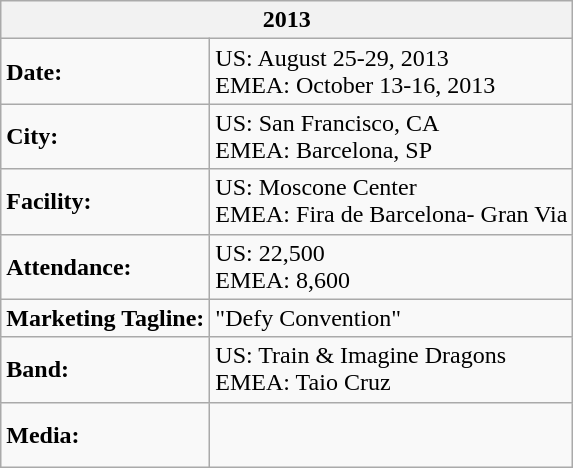<table class="wikitable">
<tr>
<th colspan="2">2013</th>
</tr>
<tr>
<td><strong>Date:</strong></td>
<td>US: August 25-29, 2013<br>EMEA: October 13-16, 2013</td>
</tr>
<tr>
<td><strong>City:</strong></td>
<td>US: San Francisco, CA<br>EMEA: Barcelona, SP</td>
</tr>
<tr>
<td><strong>Facility:</strong></td>
<td>US: Moscone Center<br>EMEA: Fira de Barcelona- Gran Via</td>
</tr>
<tr>
<td><strong>Attendance:</strong></td>
<td>US: 22,500<br>EMEA: 8,600</td>
</tr>
<tr>
<td><strong>Marketing Tagline:</strong></td>
<td>"Defy Convention"</td>
</tr>
<tr>
<td><strong>Band:</strong></td>
<td>US: Train & Imagine Dragons<br>EMEA: Taio Cruz</td>
</tr>
<tr>
<td><strong>Media:</strong></td>
<td><br><br></td>
</tr>
</table>
